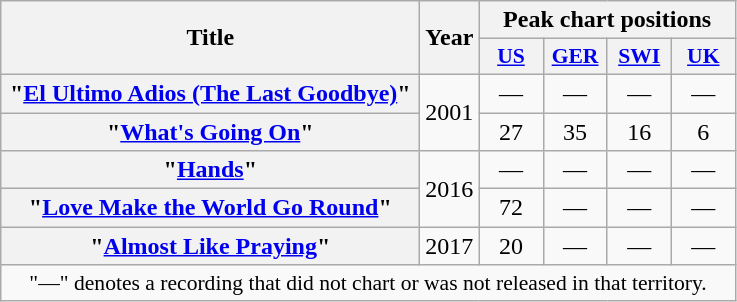<table class="wikitable plainrowheaders" style="text-align:center;">
<tr>
<th scope="col" rowspan="2" style="width:17em;">Title</th>
<th scope="col" rowspan="2" style="width:1em;">Year</th>
<th scope="col" colspan="4">Peak chart positions</th>
</tr>
<tr>
<th scope="col" style="width:2.5em; font-size:90%;"><a href='#'>US</a><br></th>
<th scope="col" style="width:2.5em; font-size:90%;"><a href='#'>GER</a> <br></th>
<th scope="col" style="width:2.5em; font-size:90%;"><a href='#'>SWI</a><br></th>
<th scope="col" style="width:2.5em; font-size:90%;"><a href='#'>UK</a><br></th>
</tr>
<tr>
<th scope="row">"<a href='#'>El Ultimo Adios (The Last Goodbye)</a>" <br> </th>
<td rowspan="2">2001</td>
<td>—</td>
<td>—</td>
<td>—</td>
<td>—</td>
</tr>
<tr>
<th scope="row">"<a href='#'>What's Going On</a>" <br> </th>
<td>27</td>
<td>35</td>
<td>16</td>
<td>6</td>
</tr>
<tr>
<th scope="row">"<a href='#'>Hands</a>"<br></th>
<td rowspan="2">2016</td>
<td>—</td>
<td>—</td>
<td>—</td>
<td>—</td>
</tr>
<tr>
<th scope="row">"<a href='#'>Love Make the World Go Round</a>"<br></th>
<td>72</td>
<td>—</td>
<td>—</td>
<td>—</td>
</tr>
<tr>
<th scope="row">"<a href='#'>Almost Like Praying</a>"<br></th>
<td>2017</td>
<td>20</td>
<td>—</td>
<td>—</td>
<td>—</td>
</tr>
<tr>
<td colspan="15" style="font-size:90%">"—" denotes a recording that did not chart or was not released in that territory.</td>
</tr>
</table>
